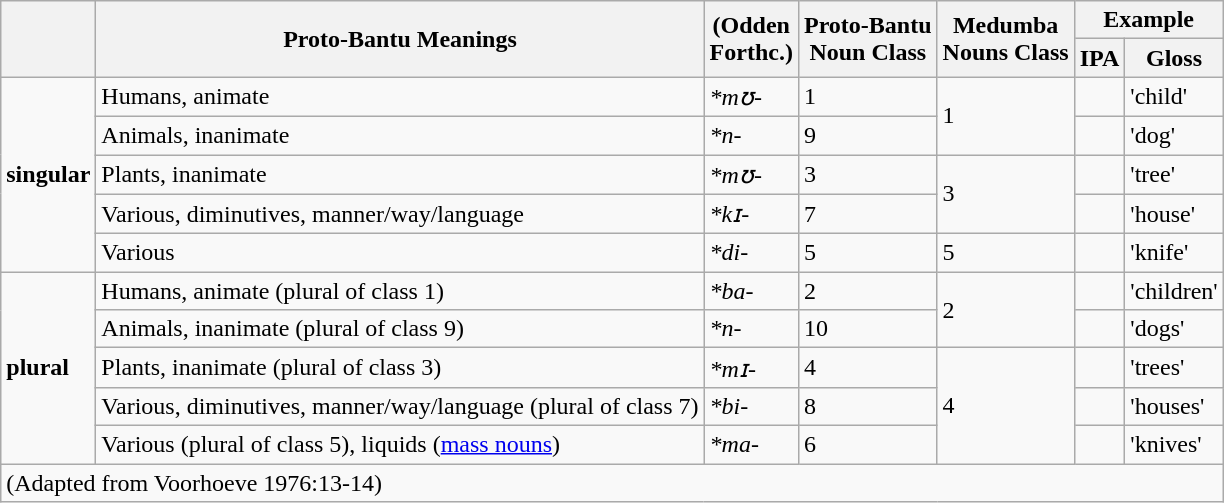<table class="wikitable">
<tr>
<th rowspan="2"></th>
<th rowspan="2">Proto-Bantu Meanings</th>
<th rowspan="2">(Odden<br>Forthc.)</th>
<th rowspan="2">Proto-Bantu<br>Noun Class</th>
<th rowspan="2">Medumba<br>Nouns Class</th>
<th colspan="2">Example</th>
</tr>
<tr>
<th>IPA</th>
<th>Gloss</th>
</tr>
<tr>
<td rowspan="5"><strong>singular</strong></td>
<td>Humans, animate</td>
<td><em>*mʊ-</em></td>
<td>1</td>
<td rowspan="2">1</td>
<td></td>
<td>'child'</td>
</tr>
<tr>
<td>Animals, inanimate</td>
<td><em>*n-</em></td>
<td>9</td>
<td></td>
<td>'dog'</td>
</tr>
<tr>
<td>Plants, inanimate</td>
<td><em>*mʊ-</em></td>
<td>3</td>
<td rowspan="2">3</td>
<td></td>
<td>'tree'</td>
</tr>
<tr>
<td>Various, diminutives, manner/way/language</td>
<td><em>*kɪ-</em></td>
<td>7</td>
<td></td>
<td>'house'</td>
</tr>
<tr>
<td>Various</td>
<td><em>*di-</em></td>
<td>5</td>
<td>5</td>
<td></td>
<td>'knife'</td>
</tr>
<tr>
<td rowspan="5"><strong>plural</strong></td>
<td>Humans, animate (plural of class 1)</td>
<td><em>*ba-</em></td>
<td>2</td>
<td rowspan="2">2</td>
<td></td>
<td>'children'</td>
</tr>
<tr>
<td>Animals, inanimate (plural of class 9)</td>
<td><em>*n-</em></td>
<td>10</td>
<td></td>
<td>'dogs'</td>
</tr>
<tr>
<td>Plants, inanimate (plural of class 3)</td>
<td><em>*mɪ-</em></td>
<td>4</td>
<td rowspan="3">4</td>
<td></td>
<td>'trees'</td>
</tr>
<tr>
<td>Various, diminutives, manner/way/language (plural of class 7)</td>
<td><em>*bi-</em></td>
<td>8</td>
<td></td>
<td>'houses'</td>
</tr>
<tr>
<td>Various (plural of class 5), liquids (<a href='#'>mass nouns</a>)</td>
<td><em>*ma-</em></td>
<td>6</td>
<td></td>
<td>'knives'</td>
</tr>
<tr>
<td colspan="7">(Adapted from Voorhoeve 1976:13-14)</td>
</tr>
</table>
